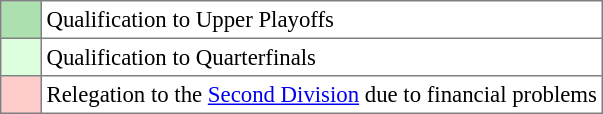<table bgcolor="#f7f8ff" cellpadding="3" cellspacing="0" border="1" style="font-size: 95%; border: gray solid 1px; border-collapse: collapse; text-align:center">
<tr>
<td style="background: #ACE1AF;" width="20"></td>
<td bgcolor="#ffffff" align="left">Qualification to Upper Playoffs</td>
</tr>
<tr>
<td style="background: #dfd;" width="20"></td>
<td bgcolor="#ffffff" align="left">Qualification to Quarterfinals</td>
</tr>
<tr>
<td style="background: #FFCCCC;" width="20"></td>
<td bgcolor="#ffffff" align="left">Relegation to the <a href='#'>Second Division</a> due to financial problems</td>
</tr>
</table>
